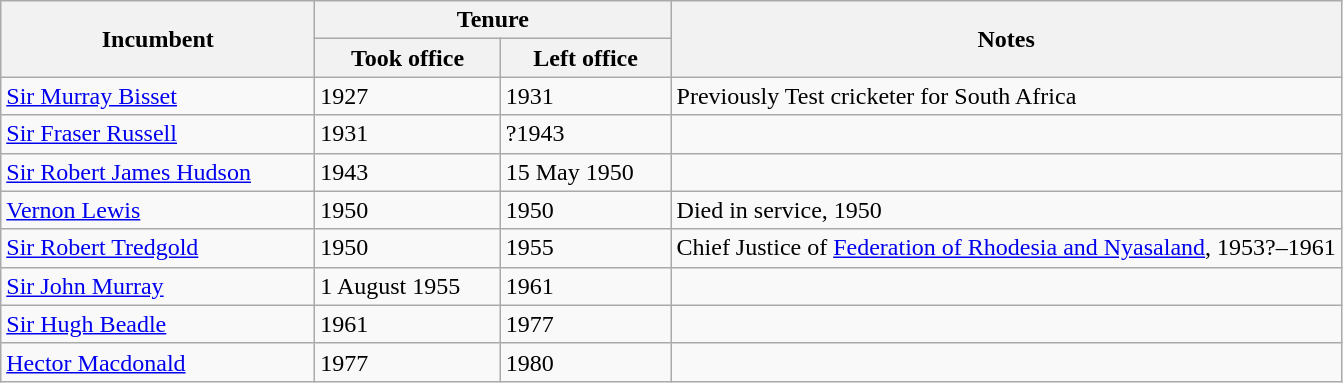<table class="wikitable" style="text-align:left">
<tr>
<th rowspan="2">Incumbent</th>
<th colspan="2">Tenure</th>
<th rowspan="2" width=50%>Notes</th>
</tr>
<tr>
<th>Took office</th>
<th>Left office</th>
</tr>
<tr>
<td><a href='#'>Sir Murray Bisset</a></td>
<td>1927</td>
<td>1931</td>
<td>Previously Test cricketer for South Africa</td>
</tr>
<tr>
<td><a href='#'>Sir Fraser Russell</a></td>
<td>1931</td>
<td>?1943</td>
<td></td>
</tr>
<tr>
<td><a href='#'>Sir Robert James Hudson</a></td>
<td>1943</td>
<td>15 May 1950</td>
<td></td>
</tr>
<tr>
<td><a href='#'>Vernon Lewis</a></td>
<td>1950</td>
<td>1950</td>
<td>Died in service, 1950</td>
</tr>
<tr>
<td><a href='#'>Sir Robert Tredgold</a></td>
<td>1950</td>
<td>1955</td>
<td>Chief Justice of <a href='#'>Federation of Rhodesia and Nyasaland</a>, 1953?–1961</td>
</tr>
<tr>
<td><a href='#'>Sir John Murray</a></td>
<td>1 August 1955</td>
<td>1961</td>
<td></td>
</tr>
<tr>
<td><a href='#'>Sir Hugh Beadle</a></td>
<td>1961</td>
<td>1977</td>
<td></td>
</tr>
<tr>
<td><a href='#'>Hector Macdonald</a></td>
<td>1977</td>
<td>1980</td>
<td></td>
</tr>
</table>
